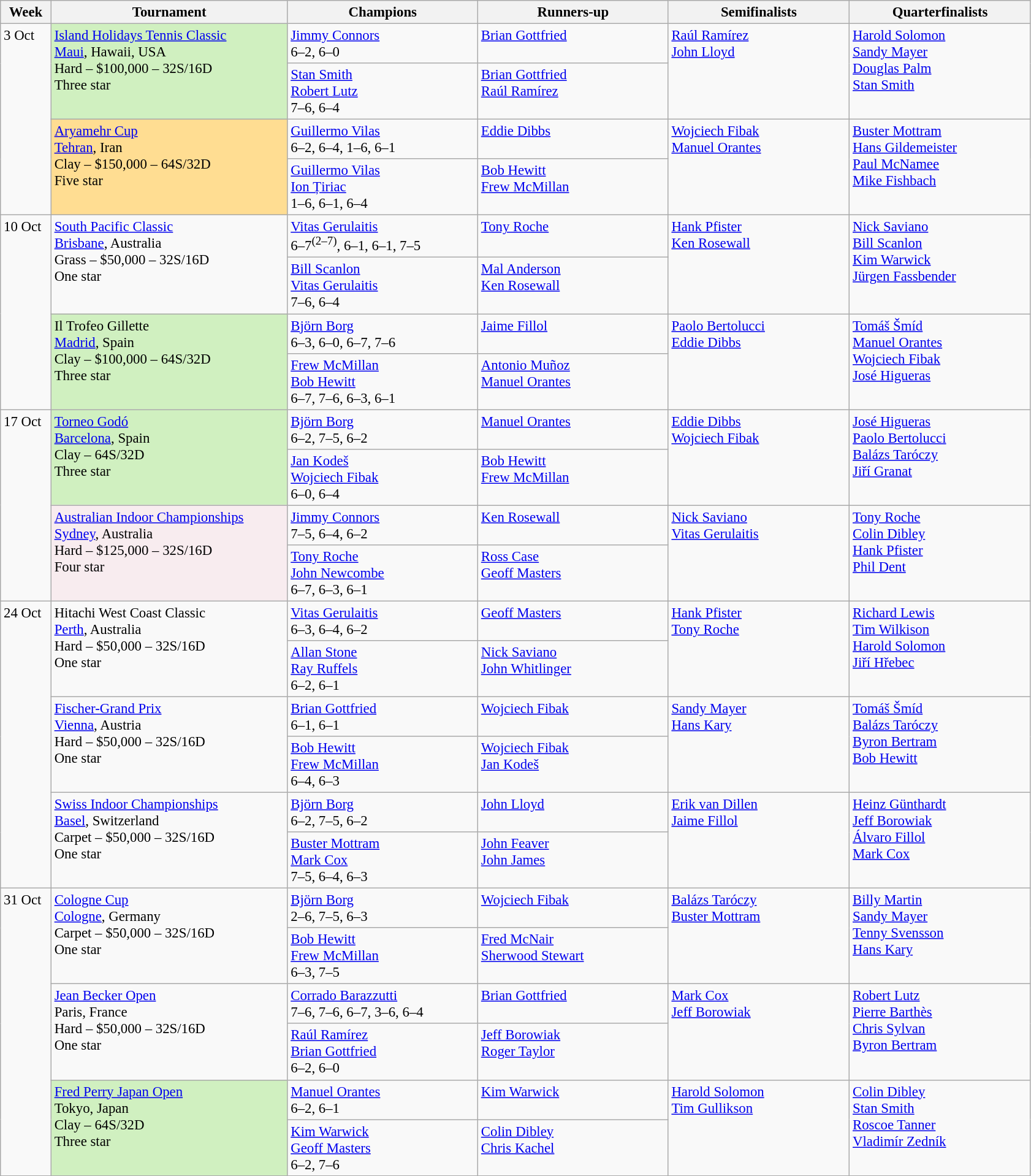<table class=wikitable style=font-size:95%>
<tr>
<th style="width:48px;">Week</th>
<th style="width:250px;">Tournament</th>
<th style="width:200px;">Champions</th>
<th style="width:200px;">Runners-up</th>
<th style="width:190px;">Semifinalists</th>
<th style="width:190px;">Quarterfinalists</th>
</tr>
<tr valign=top>
<td rowspan=4>3 Oct</td>
<td style="background:#d0f0c0;" rowspan=2><a href='#'>Island Holidays Tennis Classic</a> <br> <a href='#'>Maui</a>, Hawaii, USA <br> Hard – $100,000 – 32S/16D <br> Three star</td>
<td> <a href='#'>Jimmy Connors</a> <br> 6–2, 6–0</td>
<td> <a href='#'>Brian Gottfried</a></td>
<td rowspan=2> <a href='#'>Raúl Ramírez</a> <br>  <a href='#'>John Lloyd</a></td>
<td rowspan=2> <a href='#'>Harold Solomon</a> <br>  <a href='#'>Sandy Mayer</a> <br>  <a href='#'>Douglas Palm</a> <br>  <a href='#'>Stan Smith</a></td>
</tr>
<tr valign=top>
<td> <a href='#'>Stan Smith</a> <br>  <a href='#'>Robert Lutz</a> <br> 7–6, 6–4</td>
<td> <a href='#'>Brian Gottfried</a> <br>  <a href='#'>Raúl Ramírez</a></td>
</tr>
<tr valign=top>
<td style="background:#FFDD92;" rowspan="2"><a href='#'>Aryamehr Cup</a> <br> <a href='#'>Tehran</a>, Iran <br> Clay – $150,000 – 64S/32D <br> Five star</td>
<td> <a href='#'>Guillermo Vilas</a> <br> 6–2, 6–4, 1–6, 6–1</td>
<td> <a href='#'>Eddie Dibbs</a></td>
<td rowspan=2> <a href='#'>Wojciech Fibak</a> <br>  <a href='#'>Manuel Orantes</a></td>
<td rowspan=2> <a href='#'>Buster Mottram</a> <br>  <a href='#'>Hans Gildemeister</a> <br>  <a href='#'>Paul McNamee</a> <br>  <a href='#'>Mike Fishbach</a></td>
</tr>
<tr valign=top>
<td> <a href='#'>Guillermo Vilas</a> <br>  <a href='#'>Ion Țiriac</a> <br> 1–6, 6–1, 6–4</td>
<td> <a href='#'>Bob Hewitt</a> <br>  <a href='#'>Frew McMillan</a></td>
</tr>
<tr valign=top>
<td rowspan=4>10 Oct</td>
<td rowspan=2><a href='#'>South Pacific Classic</a> <br> <a href='#'>Brisbane</a>, Australia <br> Grass – $50,000 – 32S/16D <br> One star</td>
<td> <a href='#'>Vitas Gerulaitis</a> <br> 6–7<sup>(2–7)</sup>, 6–1, 6–1, 7–5</td>
<td> <a href='#'>Tony Roche</a></td>
<td rowspan=2> <a href='#'>Hank Pfister</a> <br>  <a href='#'>Ken Rosewall</a></td>
<td rowspan=2> <a href='#'>Nick Saviano</a> <br>  <a href='#'>Bill Scanlon</a> <br>  <a href='#'>Kim Warwick</a> <br>  <a href='#'>Jürgen Fassbender</a></td>
</tr>
<tr valign=top>
<td> <a href='#'>Bill Scanlon</a> <br>  <a href='#'>Vitas Gerulaitis</a> <br> 7–6, 6–4</td>
<td> <a href='#'>Mal Anderson</a> <br>  <a href='#'>Ken Rosewall</a></td>
</tr>
<tr valign=top>
<td style="background:#d0f0c0;" rowspan=2>Il Trofeo Gillette <br> <a href='#'>Madrid</a>, Spain <br> Clay – $100,000 – 64S/32D <br> Three star</td>
<td> <a href='#'>Björn Borg</a> <br> 6–3, 6–0, 6–7, 7–6</td>
<td> <a href='#'>Jaime Fillol</a></td>
<td rowspan=2> <a href='#'>Paolo Bertolucci</a> <br>  <a href='#'>Eddie Dibbs</a></td>
<td rowspan=2> <a href='#'>Tomáš Šmíd</a> <br>  <a href='#'>Manuel Orantes</a> <br>  <a href='#'>Wojciech Fibak</a> <br>  <a href='#'>José Higueras</a></td>
</tr>
<tr valign=top>
<td> <a href='#'>Frew McMillan</a> <br>  <a href='#'>Bob Hewitt</a> <br> 6–7, 7–6, 6–3, 6–1</td>
<td> <a href='#'>Antonio Muñoz</a> <br>  <a href='#'>Manuel Orantes</a></td>
</tr>
<tr valign=top>
<td rowspan=4>17 Oct</td>
<td style="background:#d0f0c0;" rowspan=2><a href='#'>Torneo Godó</a> <br> <a href='#'>Barcelona</a>, Spain <br> Clay – 64S/32D<br> Three star</td>
<td> <a href='#'>Björn Borg</a> <br> 6–2, 7–5, 6–2</td>
<td> <a href='#'>Manuel Orantes</a></td>
<td rowspan=2> <a href='#'>Eddie Dibbs</a> <br>  <a href='#'>Wojciech Fibak</a></td>
<td rowspan=2> <a href='#'>José Higueras</a> <br>  <a href='#'>Paolo Bertolucci</a> <br>  <a href='#'>Balázs Taróczy</a> <br>  <a href='#'>Jiří Granat</a></td>
</tr>
<tr valign=top>
<td> <a href='#'>Jan Kodeš</a> <br>  <a href='#'>Wojciech Fibak</a> <br> 6–0, 6–4</td>
<td> <a href='#'>Bob Hewitt</a> <br>  <a href='#'>Frew McMillan</a></td>
</tr>
<tr valign=top>
<td style="background:#F8ECEF;" rowspan="2"><a href='#'>Australian Indoor Championships</a> <br> <a href='#'>Sydney</a>, Australia <br> Hard – $125,000 – 32S/16D <br> Four star</td>
<td> <a href='#'>Jimmy Connors</a> <br> 7–5, 6–4, 6–2</td>
<td> <a href='#'>Ken Rosewall</a></td>
<td rowspan=2> <a href='#'>Nick Saviano</a> <br>  <a href='#'>Vitas Gerulaitis</a></td>
<td rowspan=2> <a href='#'>Tony Roche</a> <br>  <a href='#'>Colin Dibley</a> <br>  <a href='#'>Hank Pfister</a> <br>  <a href='#'>Phil Dent</a></td>
</tr>
<tr valign=top>
<td> <a href='#'>Tony Roche</a> <br>  <a href='#'>John Newcombe</a> <br> 6–7, 6–3, 6–1</td>
<td> <a href='#'>Ross Case</a> <br>  <a href='#'>Geoff Masters</a></td>
</tr>
<tr valign=top>
<td rowspan=6>24 Oct</td>
<td rowspan=2>Hitachi West Coast Classic <br> <a href='#'>Perth</a>, Australia <br> Hard – $50,000 – 32S/16D <br> One star</td>
<td> <a href='#'>Vitas Gerulaitis</a> <br> 6–3, 6–4, 6–2</td>
<td> <a href='#'>Geoff Masters</a></td>
<td rowspan=2> <a href='#'>Hank Pfister</a> <br>  <a href='#'>Tony Roche</a></td>
<td rowspan=2> <a href='#'>Richard Lewis</a> <br>  <a href='#'>Tim Wilkison</a> <br>  <a href='#'>Harold Solomon</a> <br>  <a href='#'>Jiří Hřebec</a></td>
</tr>
<tr valign=top>
<td> <a href='#'>Allan Stone</a> <br>  <a href='#'>Ray Ruffels</a> <br> 6–2, 6–1</td>
<td> <a href='#'>Nick Saviano</a> <br>  <a href='#'>John Whitlinger</a></td>
</tr>
<tr valign=top>
<td rowspan=2><a href='#'>Fischer-Grand Prix</a> <br> <a href='#'>Vienna</a>, Austria <br> Hard – $50,000 – 32S/16D <br> One star</td>
<td> <a href='#'>Brian Gottfried</a> <br> 6–1, 6–1</td>
<td> <a href='#'>Wojciech Fibak</a></td>
<td rowspan=2> <a href='#'>Sandy Mayer</a> <br>  <a href='#'>Hans Kary</a></td>
<td rowspan=2> <a href='#'>Tomáš Šmíd</a> <br>  <a href='#'>Balázs Taróczy</a> <br>  <a href='#'>Byron Bertram</a> <br>  <a href='#'>Bob Hewitt</a></td>
</tr>
<tr valign=top>
<td> <a href='#'>Bob Hewitt</a> <br>  <a href='#'>Frew McMillan</a> <br> 6–4, 6–3</td>
<td> <a href='#'>Wojciech Fibak</a> <br>  <a href='#'>Jan Kodeš</a></td>
</tr>
<tr valign=top>
<td rowspan=2><a href='#'>Swiss Indoor Championships</a> <br>  <a href='#'>Basel</a>, Switzerland <br> Carpet – $50,000 – 32S/16D <br> One star</td>
<td> <a href='#'>Björn Borg</a> <br> 6–2, 7–5, 6–2</td>
<td> <a href='#'>John Lloyd</a></td>
<td rowspan=2> <a href='#'>Erik van Dillen</a> <br>  <a href='#'>Jaime Fillol</a></td>
<td rowspan=2> <a href='#'>Heinz Günthardt</a> <br>  <a href='#'>Jeff Borowiak</a> <br>  <a href='#'>Álvaro Fillol</a> <br>  <a href='#'>Mark Cox</a></td>
</tr>
<tr valign=top>
<td> <a href='#'>Buster Mottram</a> <br>  <a href='#'>Mark Cox</a> <br> 7–5, 6–4, 6–3</td>
<td> <a href='#'>John Feaver</a> <br>  <a href='#'>John James</a></td>
</tr>
<tr valign=top>
<td rowspan=6>31 Oct</td>
<td rowspan=2><a href='#'>Cologne Cup</a> <br> <a href='#'>Cologne</a>, Germany <br> Carpet – $50,000 – 32S/16D <br> One star</td>
<td> <a href='#'>Björn Borg</a> <br> 2–6, 7–5, 6–3</td>
<td> <a href='#'>Wojciech Fibak</a></td>
<td rowspan=2> <a href='#'>Balázs Taróczy</a> <br>  <a href='#'>Buster Mottram</a></td>
<td rowspan=2> <a href='#'>Billy Martin</a> <br>  <a href='#'>Sandy Mayer</a> <br>  <a href='#'>Tenny Svensson</a> <br>  <a href='#'>Hans Kary</a></td>
</tr>
<tr valign=top>
<td> <a href='#'>Bob Hewitt</a> <br>  <a href='#'>Frew McMillan</a> <br> 6–3, 7–5</td>
<td> <a href='#'>Fred McNair</a> <br>  <a href='#'>Sherwood Stewart</a></td>
</tr>
<tr valign=top>
<td rowspan=2><a href='#'>Jean Becker Open</a> <br> Paris, France <br> Hard – $50,000 – 32S/16D <br> One star</td>
<td> <a href='#'>Corrado Barazzutti</a> <br> 7–6, 7–6, 6–7, 3–6, 6–4</td>
<td> <a href='#'>Brian Gottfried</a></td>
<td rowspan=2> <a href='#'>Mark Cox</a> <br>  <a href='#'>Jeff Borowiak</a></td>
<td rowspan=2> <a href='#'>Robert Lutz</a> <br>  <a href='#'>Pierre Barthès</a> <br>  <a href='#'>Chris Sylvan</a> <br>  <a href='#'>Byron Bertram</a></td>
</tr>
<tr valign=top>
<td> <a href='#'>Raúl Ramírez</a> <br>  <a href='#'>Brian Gottfried</a> <br> 6–2, 6–0</td>
<td> <a href='#'>Jeff Borowiak</a> <br>  <a href='#'>Roger Taylor</a></td>
</tr>
<tr valign=top>
<td style="background:#d0f0c0;" rowspan=2><a href='#'>Fred Perry Japan Open</a> <br> Tokyo, Japan <br> Clay – 64S/32D <br> Three star</td>
<td> <a href='#'>Manuel Orantes</a> <br> 6–2, 6–1</td>
<td> <a href='#'>Kim Warwick</a></td>
<td rowspan=2> <a href='#'>Harold Solomon</a> <br>  <a href='#'>Tim Gullikson</a></td>
<td rowspan=2> <a href='#'>Colin Dibley</a> <br>  <a href='#'>Stan Smith</a> <br>  <a href='#'>Roscoe Tanner</a> <br>  <a href='#'>Vladimír Zedník</a></td>
</tr>
<tr valign=top>
<td> <a href='#'>Kim Warwick</a> <br>  <a href='#'>Geoff Masters</a> <br> 6–2, 7–6</td>
<td> <a href='#'>Colin Dibley</a> <br>  <a href='#'>Chris Kachel</a></td>
</tr>
</table>
